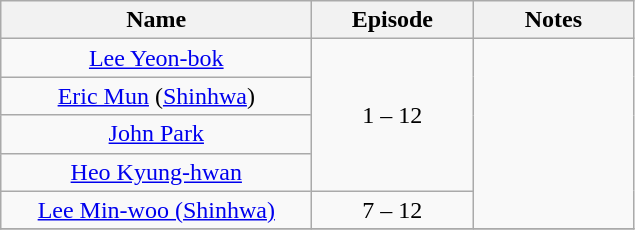<table class=wikitable style=text-align:center>
<tr>
<th style=width:200px>Name</th>
<th style=width:100px>Episode</th>
<th style=width:100px>Notes</th>
</tr>
<tr>
<td><a href='#'>Lee Yeon-bok</a></td>
<td rowspan=4>1 – 12</td>
<td rowspan=5></td>
</tr>
<tr>
<td><a href='#'>Eric Mun</a> (<a href='#'>Shinhwa</a>)</td>
</tr>
<tr>
<td><a href='#'>John Park</a></td>
</tr>
<tr>
<td><a href='#'>Heo Kyung-hwan</a></td>
</tr>
<tr>
<td><a href='#'>Lee Min-woo (Shinhwa)</a></td>
<td>7 – 12</td>
</tr>
<tr>
</tr>
</table>
